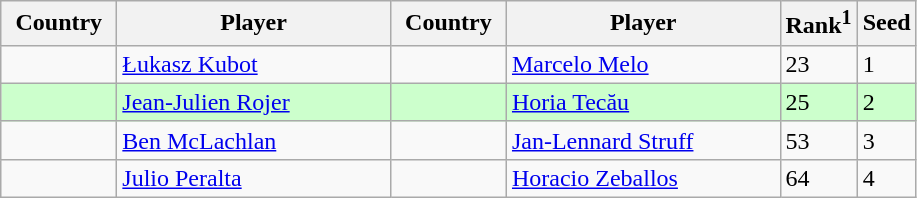<table class="sortable wikitable">
<tr>
<th width="70">Country</th>
<th width="175">Player</th>
<th width="70">Country</th>
<th width="175">Player</th>
<th>Rank<sup>1</sup></th>
<th>Seed</th>
</tr>
<tr>
<td></td>
<td><a href='#'>Łukasz Kubot</a></td>
<td></td>
<td><a href='#'>Marcelo Melo</a></td>
<td>23</td>
<td>1</td>
</tr>
<tr style="background:#cfc;">
<td></td>
<td><a href='#'>Jean-Julien Rojer</a></td>
<td></td>
<td><a href='#'>Horia Tecău</a></td>
<td>25</td>
<td>2</td>
</tr>
<tr>
<td></td>
<td><a href='#'>Ben McLachlan</a></td>
<td></td>
<td><a href='#'>Jan-Lennard Struff</a></td>
<td>53</td>
<td>3</td>
</tr>
<tr>
<td></td>
<td><a href='#'>Julio Peralta</a></td>
<td></td>
<td><a href='#'>Horacio Zeballos</a></td>
<td>64</td>
<td>4</td>
</tr>
</table>
